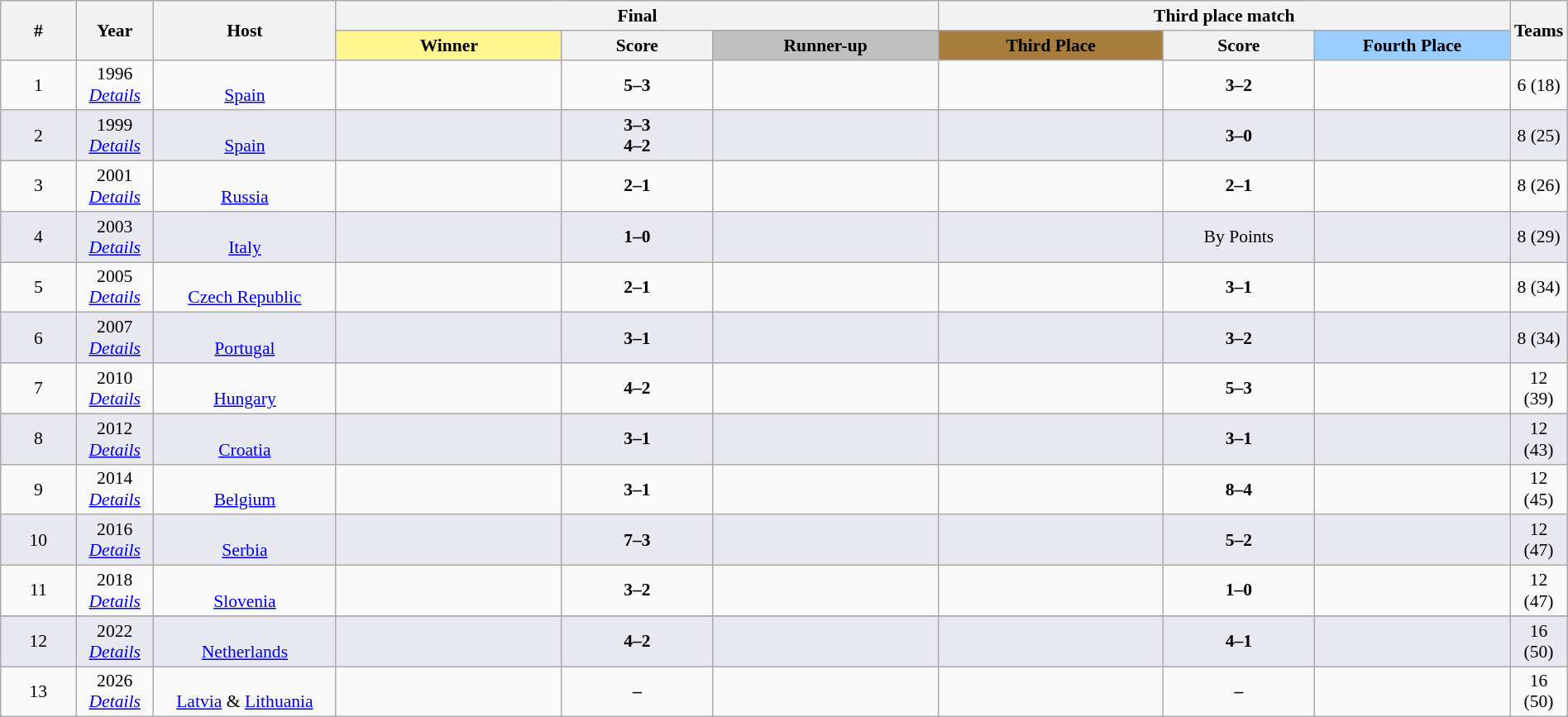<table class="wikitable" style="font-size: 90%; text-align: center; width: 100%;">
<tr>
<th rowspan=2 width="5%">#</th>
<th rowspan=2 width="5%">Year</th>
<th rowspan=2 width="12%">Host</th>
<th colspan=3>Final</th>
<th colspan=3>Third place match</th>
<th rowspan=2 width="10%">Teams</th>
</tr>
<tr>
<th width=15% style="background:#fff68f">Winner</th>
<th width="10%">Score</th>
<th width=15% style="background:silver">Runner-up</th>
<th width=15% style="background:#a67d3d">Third Place</th>
<th width="10%">Score</th>
<th width=15% style="background:#9acdff">Fourth Place</th>
</tr>
<tr>
<td>1</td>
<td>1996<br><em><a href='#'>Details</a></em></td>
<td><br><a href='#'>Spain</a></td>
<td><strong></strong></td>
<td><strong>5–3</strong></td>
<td></td>
<td></td>
<td><strong>3–2</strong> </td>
<td></td>
<td>6 (18)</td>
</tr>
<tr align=center bgcolor=#E8E8F0>
<td>2</td>
<td>1999<br><em><a href='#'>Details</a></em></td>
<td><br><a href='#'>Spain</a></td>
<td><strong></strong></td>
<td><strong>3–3</strong> <br><strong>4–2</strong> </td>
<td></td>
<td></td>
<td><strong>3–0</strong></td>
<td></td>
<td>8 (25)</td>
</tr>
<tr align=center>
<td>3</td>
<td>2001<br><em><a href='#'>Details</a></em></td>
<td><br><a href='#'>Russia</a></td>
<td><strong></strong></td>
<td><strong>2–1</strong> </td>
<td></td>
<td></td>
<td><strong>2–1</strong> </td>
<td></td>
<td>8 (26)</td>
</tr>
<tr align=center bgcolor=#E8E8F0>
<td>4</td>
<td>2003<br><em><a href='#'>Details</a></em></td>
<td><br><a href='#'>Italy</a></td>
<td><strong></strong></td>
<td><strong>1–0</strong></td>
<td></td>
<td></td>
<td>By Points</td>
<td></td>
<td>8 (29)</td>
</tr>
<tr align=center>
<td>5</td>
<td>2005<br><em><a href='#'>Details</a></em></td>
<td><br><a href='#'>Czech Republic</a></td>
<td><strong></strong></td>
<td><strong>2–1</strong></td>
<td></td>
<td></td>
<td><strong>3–1</strong></td>
<td></td>
<td>8 (34)</td>
</tr>
<tr align=center bgcolor=#E8E8F0>
<td>6</td>
<td>2007<br><em><a href='#'>Details</a></em></td>
<td><br><a href='#'>Portugal</a></td>
<td><strong></strong></td>
<td><strong>3–1</strong></td>
<td></td>
<td></td>
<td><strong>3–2</strong></td>
<td></td>
<td>8 (34)</td>
</tr>
<tr align=center>
<td>7</td>
<td>2010<br><em><a href='#'>Details</a></em></td>
<td><br><a href='#'>Hungary</a></td>
<td><strong></strong></td>
<td><strong>4–2</strong></td>
<td></td>
<td></td>
<td><strong>5–3</strong></td>
<td></td>
<td>12 (39)</td>
</tr>
<tr align=center bgcolor=#E8E8F0>
<td>8</td>
<td>2012<br><em><a href='#'>Details</a></em></td>
<td><br><a href='#'>Croatia</a></td>
<td><strong></strong></td>
<td><strong>3–1</strong> </td>
<td></td>
<td></td>
<td><strong>3–1</strong></td>
<td></td>
<td>12 (43)</td>
</tr>
<tr align=center>
<td>9</td>
<td>2014<br><em><a href='#'>Details</a></em></td>
<td><br><a href='#'>Belgium</a></td>
<td><strong></strong></td>
<td><strong>3–1</strong></td>
<td></td>
<td></td>
<td><strong>8–4</strong></td>
<td></td>
<td>12 (45)</td>
</tr>
<tr align=center bgcolor=#E8E8F0>
<td>10</td>
<td>2016<br><em><a href='#'>Details</a></em></td>
<td><br><a href='#'>Serbia</a></td>
<td><strong></strong></td>
<td><strong>7–3</strong></td>
<td></td>
<td></td>
<td><strong>5–2</strong></td>
<td></td>
<td>12 (47)</td>
</tr>
<tr align=center>
<td>11</td>
<td>2018<br><em><a href='#'>Details</a></em></td>
<td><br><a href='#'>Slovenia</a></td>
<td><strong></strong></td>
<td><strong>3–2</strong> </td>
<td></td>
<td></td>
<td><strong>1–0</strong></td>
<td></td>
<td>12 (47)</td>
</tr>
<tr align=center>
</tr>
<tr align=center bgcolor=#E8E8F0>
<td>12</td>
<td>2022<br><em><a href='#'>Details</a></em></td>
<td><br><a href='#'>Netherlands</a></td>
<td><strong></strong></td>
<td><strong>4–2</strong></td>
<td></td>
<td></td>
<td><strong>4–1</strong></td>
<td></td>
<td>16 (50)</td>
</tr>
<tr align=center>
<td>13</td>
<td>2026<br><em><a href='#'>Details</a></em></td>
<td> <br><a href='#'>Latvia</a> & <a href='#'>Lithuania</a></td>
<td></td>
<td><strong>–</strong></td>
<td></td>
<td></td>
<td><strong>–</strong></td>
<td></td>
<td>16 (50)</td>
</tr>
</table>
